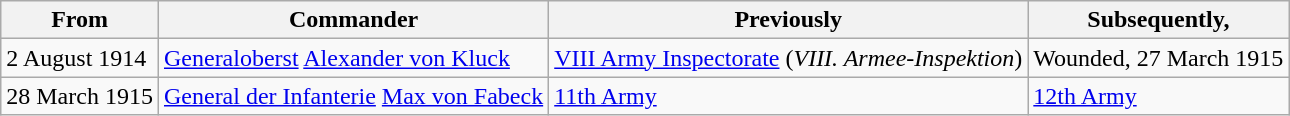<table class="wikitable">
<tr>
<th>From</th>
<th>Commander</th>
<th>Previously</th>
<th>Subsequently,</th>
</tr>
<tr>
<td>2 August 1914</td>
<td><a href='#'>Generaloberst</a> <a href='#'>Alexander von Kluck</a></td>
<td><a href='#'>VIII Army Inspectorate</a> (<em>VIII. Armee-Inspektion</em>)</td>
<td>Wounded, 27 March 1915</td>
</tr>
<tr>
<td>28 March 1915</td>
<td><a href='#'>General der Infanterie</a> <a href='#'>Max von Fabeck</a></td>
<td><a href='#'>11th Army</a></td>
<td><a href='#'>12th Army</a></td>
</tr>
</table>
